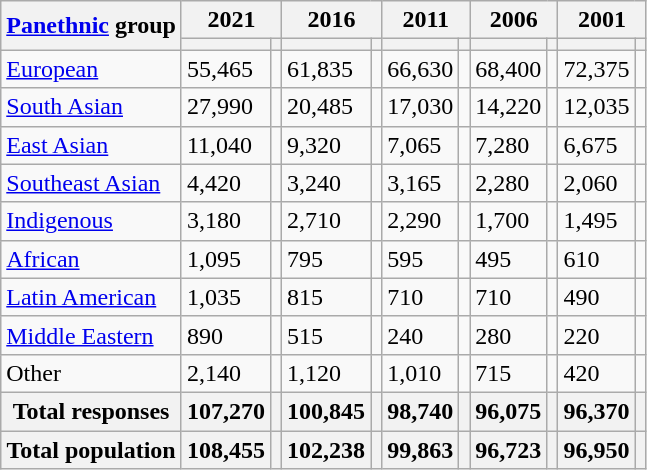<table class="wikitable collapsible sortable">
<tr>
<th rowspan="2"><a href='#'>Panethnic</a> group</th>
<th colspan="2">2021</th>
<th colspan="2">2016</th>
<th colspan="2">2011</th>
<th colspan="2">2006</th>
<th colspan="2">2001</th>
</tr>
<tr>
<th><a href='#'></a></th>
<th></th>
<th></th>
<th></th>
<th></th>
<th></th>
<th></th>
<th></th>
<th></th>
<th></th>
</tr>
<tr>
<td><a href='#'>European</a></td>
<td>55,465</td>
<td></td>
<td>61,835</td>
<td></td>
<td>66,630</td>
<td></td>
<td>68,400</td>
<td></td>
<td>72,375</td>
<td></td>
</tr>
<tr>
<td><a href='#'>South Asian</a></td>
<td>27,990</td>
<td></td>
<td>20,485</td>
<td></td>
<td>17,030</td>
<td></td>
<td>14,220</td>
<td></td>
<td>12,035</td>
<td></td>
</tr>
<tr>
<td><a href='#'>East Asian</a></td>
<td>11,040</td>
<td></td>
<td>9,320</td>
<td></td>
<td>7,065</td>
<td></td>
<td>7,280</td>
<td></td>
<td>6,675</td>
<td></td>
</tr>
<tr>
<td><a href='#'>Southeast Asian</a></td>
<td>4,420</td>
<td></td>
<td>3,240</td>
<td></td>
<td>3,165</td>
<td></td>
<td>2,280</td>
<td></td>
<td>2,060</td>
<td></td>
</tr>
<tr>
<td><a href='#'>Indigenous</a></td>
<td>3,180</td>
<td></td>
<td>2,710</td>
<td></td>
<td>2,290</td>
<td></td>
<td>1,700</td>
<td></td>
<td>1,495</td>
<td></td>
</tr>
<tr>
<td><a href='#'>African</a></td>
<td>1,095</td>
<td></td>
<td>795</td>
<td></td>
<td>595</td>
<td></td>
<td>495</td>
<td></td>
<td>610</td>
<td></td>
</tr>
<tr>
<td><a href='#'>Latin American</a></td>
<td>1,035</td>
<td></td>
<td>815</td>
<td></td>
<td>710</td>
<td></td>
<td>710</td>
<td></td>
<td>490</td>
<td></td>
</tr>
<tr>
<td><a href='#'>Middle Eastern</a></td>
<td>890</td>
<td></td>
<td>515</td>
<td></td>
<td>240</td>
<td></td>
<td>280</td>
<td></td>
<td>220</td>
<td></td>
</tr>
<tr>
<td>Other</td>
<td>2,140</td>
<td></td>
<td>1,120</td>
<td></td>
<td>1,010</td>
<td></td>
<td>715</td>
<td></td>
<td>420</td>
<td></td>
</tr>
<tr>
<th>Total responses</th>
<th>107,270</th>
<th></th>
<th>100,845</th>
<th></th>
<th>98,740</th>
<th></th>
<th>96,075</th>
<th></th>
<th>96,370</th>
<th></th>
</tr>
<tr>
<th>Total population</th>
<th>108,455</th>
<th></th>
<th>102,238</th>
<th></th>
<th>99,863</th>
<th></th>
<th>96,723</th>
<th></th>
<th>96,950</th>
<th></th>
</tr>
</table>
